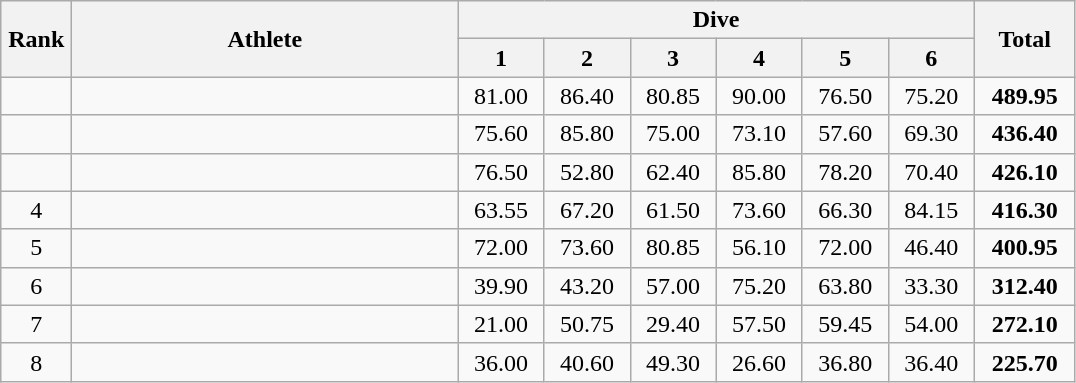<table class=wikitable style="text-align:center">
<tr>
<th rowspan="2" width=40>Rank</th>
<th rowspan="2" width=250>Athlete</th>
<th colspan="6">Dive</th>
<th rowspan="2" width=60>Total</th>
</tr>
<tr>
<th width=50>1</th>
<th width=50>2</th>
<th width=50>3</th>
<th width=50>4</th>
<th width=50>5</th>
<th width=50>6</th>
</tr>
<tr>
<td></td>
<td align=left></td>
<td>81.00</td>
<td>86.40</td>
<td>80.85</td>
<td>90.00</td>
<td>76.50</td>
<td>75.20</td>
<td><strong>489.95</strong></td>
</tr>
<tr>
<td></td>
<td align=left></td>
<td>75.60</td>
<td>85.80</td>
<td>75.00</td>
<td>73.10</td>
<td>57.60</td>
<td>69.30</td>
<td><strong>436.40</strong></td>
</tr>
<tr>
<td></td>
<td align=left></td>
<td>76.50</td>
<td>52.80</td>
<td>62.40</td>
<td>85.80</td>
<td>78.20</td>
<td>70.40</td>
<td><strong>426.10</strong></td>
</tr>
<tr>
<td>4</td>
<td align=left></td>
<td>63.55</td>
<td>67.20</td>
<td>61.50</td>
<td>73.60</td>
<td>66.30</td>
<td>84.15</td>
<td><strong>416.30</strong></td>
</tr>
<tr>
<td>5</td>
<td align=left></td>
<td>72.00</td>
<td>73.60</td>
<td>80.85</td>
<td>56.10</td>
<td>72.00</td>
<td>46.40</td>
<td><strong>400.95</strong></td>
</tr>
<tr>
<td>6</td>
<td align=left></td>
<td>39.90</td>
<td>43.20</td>
<td>57.00</td>
<td>75.20</td>
<td>63.80</td>
<td>33.30</td>
<td><strong>312.40</strong></td>
</tr>
<tr>
<td>7</td>
<td align=left></td>
<td>21.00</td>
<td>50.75</td>
<td>29.40</td>
<td>57.50</td>
<td>59.45</td>
<td>54.00</td>
<td><strong>272.10</strong></td>
</tr>
<tr>
<td>8</td>
<td align=left></td>
<td>36.00</td>
<td>40.60</td>
<td>49.30</td>
<td>26.60</td>
<td>36.80</td>
<td>36.40</td>
<td><strong>225.70</strong></td>
</tr>
</table>
